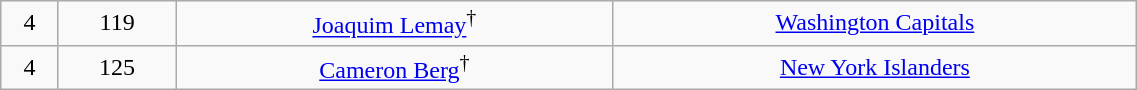<table class="wikitable" width="60%">
<tr align="center" bgcolor="">
<td>4</td>
<td>119</td>
<td><a href='#'>Joaquim Lemay</a><sup>†</sup></td>
<td><a href='#'>Washington Capitals</a></td>
</tr>
<tr align="center" bgcolor="">
<td>4</td>
<td>125</td>
<td><a href='#'>Cameron Berg</a><sup>†</sup></td>
<td><a href='#'>New York Islanders</a></td>
</tr>
</table>
